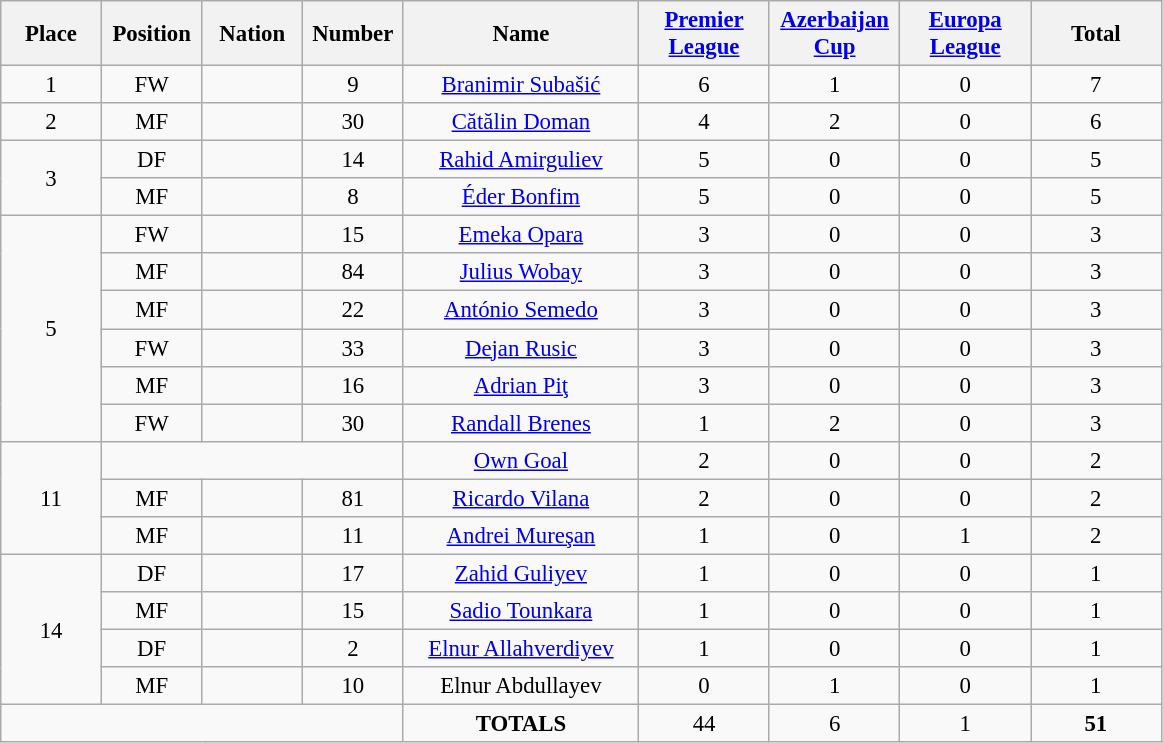<table class="wikitable" style="font-size: 95%; text-align: center;">
<tr>
<th width=60>Place</th>
<th width=60>Position</th>
<th width=60>Nation</th>
<th width=60>Number</th>
<th width=150>Name</th>
<th width=80><a href='#'>Premier League</a></th>
<th width=80><a href='#'>Azerbaijan Cup</a></th>
<th width=80><a href='#'>Europa League</a></th>
<th width=80>Total</th>
</tr>
<tr>
<td>1</td>
<td>FW</td>
<td></td>
<td>9</td>
<td><a href='#'>Branimir Subašić</a></td>
<td>6</td>
<td>1</td>
<td>0</td>
<td>7</td>
</tr>
<tr>
<td>2</td>
<td>MF</td>
<td></td>
<td>30</td>
<td><a href='#'>Cătălin Doman</a></td>
<td>4</td>
<td>2</td>
<td>0</td>
<td>6</td>
</tr>
<tr>
<td rowspan="2">3</td>
<td>DF</td>
<td></td>
<td>14</td>
<td><a href='#'>Rahid Amirguliev</a></td>
<td>5</td>
<td>0</td>
<td>0</td>
<td>5</td>
</tr>
<tr>
<td>MF</td>
<td></td>
<td>8</td>
<td><a href='#'>Éder Bonfim</a></td>
<td>5</td>
<td>0</td>
<td>0</td>
<td>5</td>
</tr>
<tr>
<td rowspan="6">5</td>
<td>FW</td>
<td></td>
<td>15</td>
<td><a href='#'>Emeka Opara</a></td>
<td>3</td>
<td>0</td>
<td>0</td>
<td>3</td>
</tr>
<tr>
<td>MF</td>
<td></td>
<td>84</td>
<td><a href='#'>Julius Wobay</a></td>
<td>3</td>
<td>0</td>
<td>0</td>
<td>3</td>
</tr>
<tr>
<td>MF</td>
<td></td>
<td>22</td>
<td><a href='#'>António Semedo</a></td>
<td>3</td>
<td>0</td>
<td>0</td>
<td>3</td>
</tr>
<tr>
<td>FW</td>
<td></td>
<td>33</td>
<td><a href='#'>Dejan Rusic</a></td>
<td>3</td>
<td>0</td>
<td>0</td>
<td>3</td>
</tr>
<tr>
<td>MF</td>
<td></td>
<td>16</td>
<td><a href='#'>Adrian Piţ</a></td>
<td>3</td>
<td>0</td>
<td>0</td>
<td>3</td>
</tr>
<tr>
<td>FW</td>
<td></td>
<td>30</td>
<td><a href='#'>Randall Brenes</a></td>
<td>1</td>
<td>2</td>
<td>0</td>
<td>3</td>
</tr>
<tr>
<td rowspan="3">11</td>
<td colspan="3"></td>
<td><a href='#'>Own Goal</a></td>
<td>2</td>
<td>0</td>
<td>0</td>
<td>2</td>
</tr>
<tr>
<td>MF</td>
<td></td>
<td>81</td>
<td><a href='#'>Ricardo Vilana</a></td>
<td>2</td>
<td>0</td>
<td>0</td>
<td>2</td>
</tr>
<tr>
<td>MF</td>
<td></td>
<td>11</td>
<td><a href='#'>Andrei Mureşan</a></td>
<td>1</td>
<td>0</td>
<td>1</td>
<td>2</td>
</tr>
<tr>
<td rowspan="4">14</td>
<td>DF</td>
<td></td>
<td>17</td>
<td><a href='#'>Zahid Guliyev</a></td>
<td>1</td>
<td>0</td>
<td>0</td>
<td>1</td>
</tr>
<tr>
<td>MF</td>
<td></td>
<td>15</td>
<td><a href='#'>Sadio Tounkara</a></td>
<td>1</td>
<td>0</td>
<td>0</td>
<td>1</td>
</tr>
<tr>
<td>DF</td>
<td></td>
<td>2</td>
<td><a href='#'>Elnur Allahverdiyev</a></td>
<td>1</td>
<td>0</td>
<td>0</td>
<td>1</td>
</tr>
<tr>
<td>MF</td>
<td></td>
<td>10</td>
<td>Elnur Abdullayev</td>
<td>0</td>
<td>1</td>
<td>0</td>
<td>1</td>
</tr>
<tr>
<td colspan="4"></td>
<td><strong>TOTALS</strong></td>
<td>44</td>
<td>6</td>
<td>1</td>
<td><strong>51</strong></td>
</tr>
</table>
